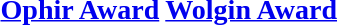<table>
<tr valign="top">
<td><br><h3><a href='#'>Ophir Award</a></h3></td>
<td><br><h3><a href='#'>Wolgin Award</a></h3></td>
</tr>
</table>
